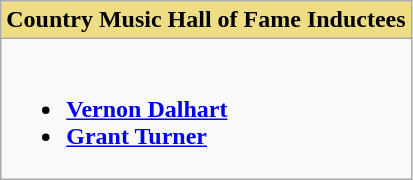<table class="wikitable">
<tr>
<th style="background:#EEDD82; width=50%">Country Music Hall of Fame Inductees</th>
</tr>
<tr>
<td valign="top"><br><ul><li><strong><a href='#'>Vernon Dalhart</a></strong></li><li><strong><a href='#'>Grant Turner</a></strong></li></ul></td>
</tr>
</table>
